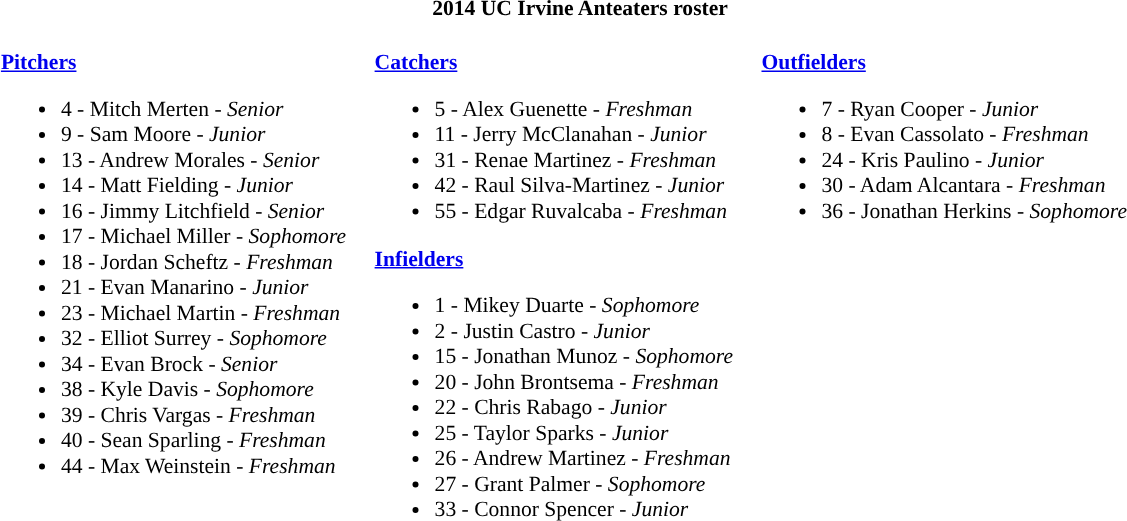<table class="toccolours" style="border-collapse:collapse; font-size:90%;">
<tr>
<th colspan=9>2014 UC Irvine Anteaters roster</th>
</tr>
<tr>
<td width="03"> </td>
<td valign="top"><br><strong><a href='#'>Pitchers</a></strong><ul><li>4 - Mitch Merten - <em> Senior</em></li><li>9 - Sam Moore - <em>Junior</em></li><li>13 - Andrew Morales - <em>Senior</em></li><li>14 - Matt Fielding - <em> Junior</em></li><li>16 - Jimmy Litchfield - <em>Senior</em></li><li>17 - Michael Miller - <em> Sophomore</em></li><li>18 - Jordan Scheftz - <em>Freshman</em></li><li>21 - Evan Manarino - <em>Junior</em></li><li>23 - Michael Martin - <em>Freshman</em></li><li>32 - Elliot Surrey - <em>Sophomore</em></li><li>34 - Evan Brock - <em> Senior</em></li><li>38 - Kyle Davis - <em> Sophomore</em></li><li>39 - Chris Vargas - <em>Freshman</em></li><li>40 - Sean Sparling - <em>Freshman</em></li><li>44 - Max Weinstein - <em>Freshman</em></li></ul></td>
<td width="15"> </td>
<td valign="top"><br><strong><a href='#'>Catchers</a></strong><ul><li>5 - Alex Guenette - <em>Freshman</em></li><li>11 - Jerry McClanahan - <em> Junior</em></li><li>31 - Renae Martinez - <em> Freshman</em></li><li>42 - Raul Silva-Martinez - <em>Junior</em></li><li>55 - Edgar Ruvalcaba - <em>Freshman</em></li></ul><strong><a href='#'>Infielders</a></strong><ul><li>1 - Mikey Duarte - <em>Sophomore</em></li><li>2 - Justin Castro - <em> Junior</em></li><li>15 - Jonathan Munoz - <em> Sophomore</em></li><li>20 - John Brontsema - <em>Freshman</em></li><li>22 - Chris Rabago - <em>Junior</em></li><li>25 - Taylor Sparks - <em>Junior</em></li><li>26 - Andrew Martinez - <em> Freshman</em></li><li>27 - Grant Palmer - <em>Sophomore</em></li><li>33 - Connor Spencer - <em>Junior</em></li></ul></td>
<td width="15"> </td>
<td valign="top"><br><strong><a href='#'>Outfielders</a></strong><ul><li>7 - Ryan Cooper - <em>Junior</em></li><li>8 - Evan Cassolato - <em> Freshman</em></li><li>24 - Kris Paulino - <em>Junior</em></li><li>30 - Adam Alcantara - <em>Freshman</em></li><li>36 - Jonathan Herkins - <em>Sophomore</em></li></ul></td>
<td width="25"> </td>
</tr>
</table>
